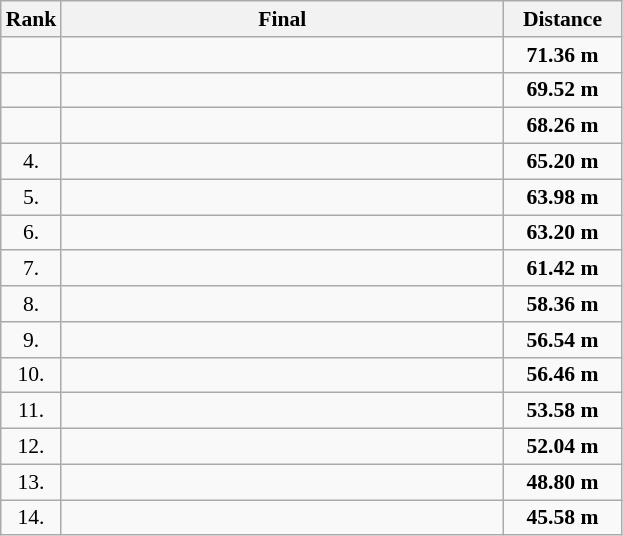<table class="wikitable" style="border-collapse: collapse; font-size: 90%;">
<tr>
<th>Rank</th>
<th style="width: 20em">Final</th>
<th style="width: 5em">Distance</th>
</tr>
<tr>
<td align="center"></td>
<td></td>
<td align="center"><strong>71.36 m</strong></td>
</tr>
<tr>
<td align="center"></td>
<td></td>
<td align="center"><strong>69.52 m</strong></td>
</tr>
<tr>
<td align="center"></td>
<td></td>
<td align="center"><strong>68.26 m</strong></td>
</tr>
<tr>
<td align="center">4.</td>
<td></td>
<td align="center"><strong>65.20 m</strong></td>
</tr>
<tr>
<td align="center">5.</td>
<td></td>
<td align="center"><strong>63.98 m </strong></td>
</tr>
<tr>
<td align="center">6.</td>
<td></td>
<td align="center"><strong>63.20 m </strong></td>
</tr>
<tr>
<td align="center">7.</td>
<td></td>
<td align="center"><strong>61.42 m </strong></td>
</tr>
<tr>
<td align="center">8.</td>
<td></td>
<td align="center"><strong>58.36 m </strong></td>
</tr>
<tr>
<td align="center">9.</td>
<td></td>
<td align="center"><strong>56.54 m </strong></td>
</tr>
<tr>
<td align="center">10.</td>
<td></td>
<td align="center"><strong>56.46 m </strong></td>
</tr>
<tr>
<td align="center">11.</td>
<td></td>
<td align="center"><strong>53.58 m </strong></td>
</tr>
<tr>
<td align="center">12.</td>
<td></td>
<td align="center"><strong>52.04 m </strong></td>
</tr>
<tr>
<td align="center">13.</td>
<td></td>
<td align="center"><strong>48.80 m </strong></td>
</tr>
<tr>
<td align="center">14.</td>
<td></td>
<td align="center"><strong>45.58 m </strong></td>
</tr>
</table>
